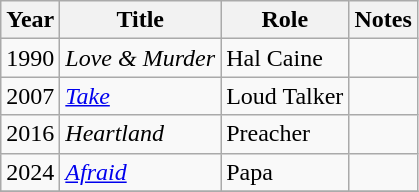<table class="wikitable sortable">
<tr>
<th>Year</th>
<th>Title</th>
<th>Role</th>
<th>Notes</th>
</tr>
<tr>
<td>1990</td>
<td><em>Love & Murder</em></td>
<td>Hal Caine</td>
<td></td>
</tr>
<tr>
<td>2007</td>
<td><a href='#'><em>Take</em></a></td>
<td>Loud Talker</td>
<td></td>
</tr>
<tr>
<td>2016</td>
<td><em>Heartland</em></td>
<td>Preacher</td>
<td></td>
</tr>
<tr>
<td>2024</td>
<td><em><a href='#'>Afraid</a></em></td>
<td>Papa</td>
<td></td>
</tr>
<tr>
</tr>
</table>
